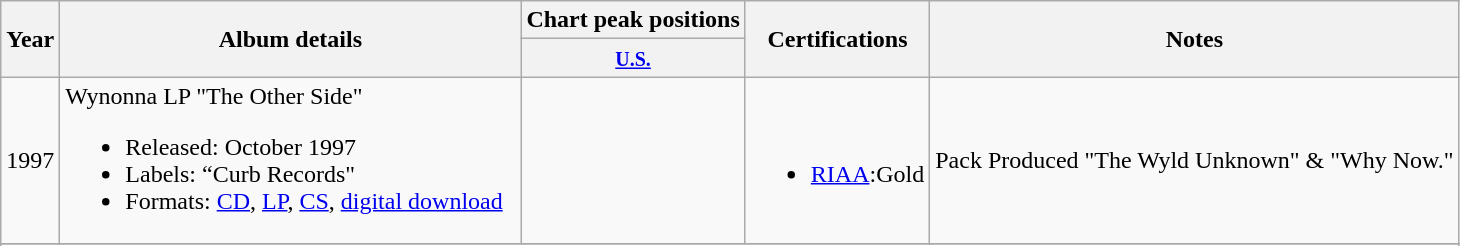<table class="wikitable" border="1">
<tr>
<th rowspan="2">Year</th>
<th rowspan="2" width="300">Album details</th>
<th>Chart peak positions</th>
<th rowspan="2">Certifications</th>
<th rowspan="2">Notes</th>
</tr>
<tr>
<th><small><a href='#'>U.S.</a></small></th>
</tr>
<tr>
<td>1997</td>
<td>Wynonna LP "The Other Side"<br><ul><li>Released: October 1997</li><li>Labels: “Curb Records"</li><li>Formats: <a href='#'>CD</a>, <a href='#'>LP</a>, <a href='#'>CS</a>, <a href='#'>digital download</a></li></ul></td>
<td align="center"></td>
<td><br><ul><li><a href='#'>RIAA</a>:Gold</li></ul></td>
<td align="left">Pack Produced "The Wyld Unknown" & "Why Now."</td>
</tr>
<tr>
</tr>
<tr>
</tr>
</table>
